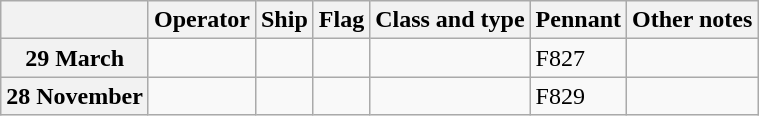<table Class="wikitable">
<tr>
<th></th>
<th>Operator</th>
<th>Ship</th>
<th>Flag</th>
<th>Class and type</th>
<th>Pennant</th>
<th>Other notes</th>
</tr>
<tr ---->
<th>29 March</th>
<td></td>
<td><strong></strong></td>
<td></td>
<td></td>
<td>F827</td>
<td></td>
</tr>
<tr ---->
<th>28 November</th>
<td></td>
<td><strong></strong></td>
<td></td>
<td></td>
<td>F829</td>
<td></td>
</tr>
</table>
